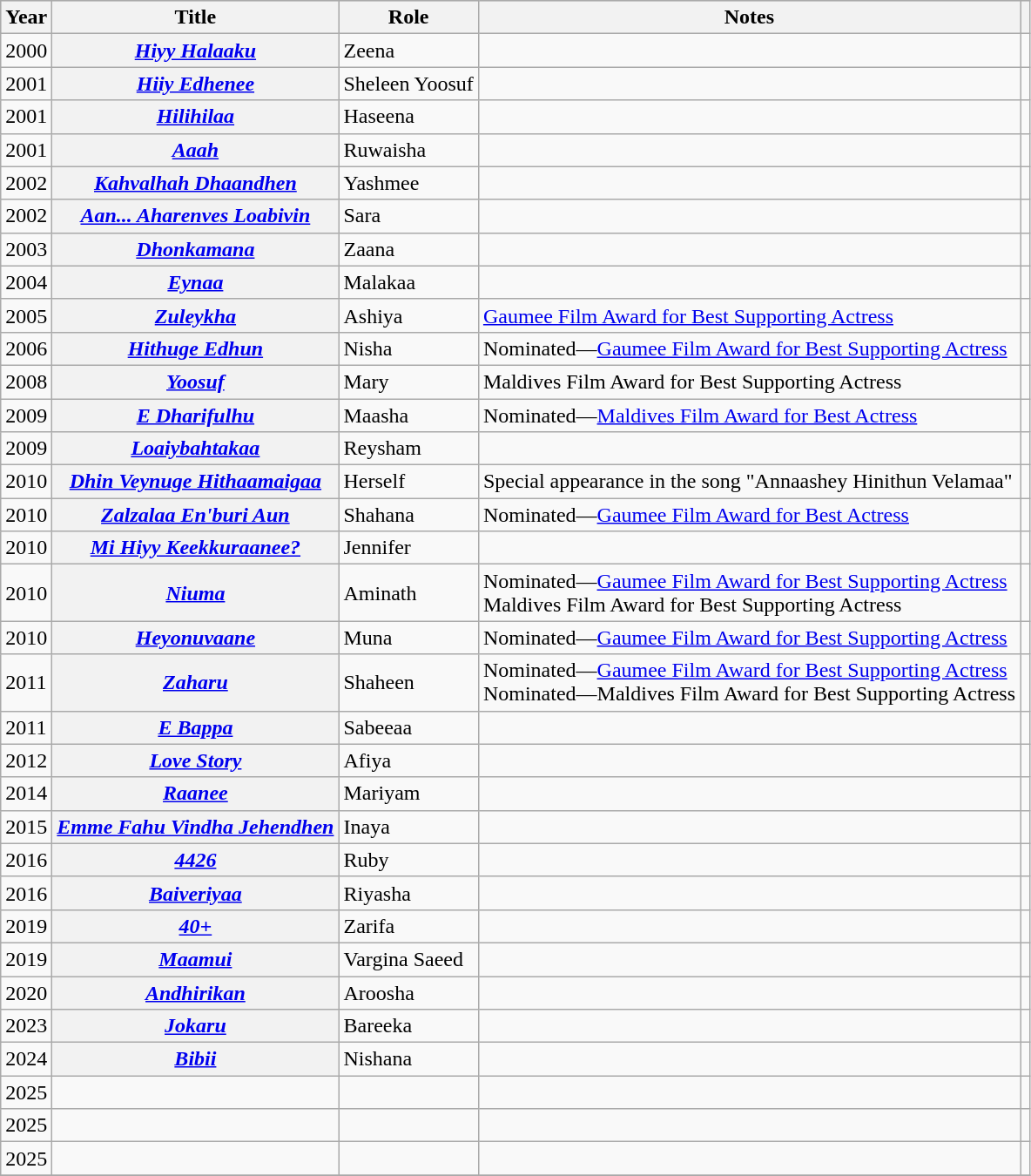<table class="wikitable sortable plainrowheaders">
<tr style="background:#ccc; text-align:center;">
<th scope="col">Year</th>
<th scope="col">Title</th>
<th scope="col">Role</th>
<th scope="col">Notes</th>
<th scope="col" class="unsortable"></th>
</tr>
<tr>
<td>2000</td>
<th scope="row"><em><a href='#'>Hiyy Halaaku</a></em></th>
<td>Zeena</td>
<td></td>
<td style="text-align: center;"></td>
</tr>
<tr>
<td>2001</td>
<th scope="row"><em><a href='#'>Hiiy Edhenee</a></em></th>
<td>Sheleen Yoosuf</td>
<td></td>
<td style="text-align: center;"></td>
</tr>
<tr>
<td>2001</td>
<th scope="row"><em><a href='#'>Hilihilaa</a></em></th>
<td>Haseena</td>
<td></td>
<td style="text-align: center;"></td>
</tr>
<tr>
<td>2001</td>
<th scope="row"><em><a href='#'>Aaah</a></em></th>
<td>Ruwaisha</td>
<td></td>
<td style="text-align: center;"></td>
</tr>
<tr>
<td>2002</td>
<th scope="row"><em><a href='#'>Kahvalhah Dhaandhen</a></em></th>
<td>Yashmee</td>
<td></td>
<td style="text-align: center;"></td>
</tr>
<tr>
<td>2002</td>
<th scope="row"><em><a href='#'>Aan... Aharenves Loabivin</a></em></th>
<td>Sara</td>
<td></td>
<td style="text-align: center;"></td>
</tr>
<tr>
<td>2003</td>
<th scope="row"><em><a href='#'>Dhonkamana</a></em></th>
<td>Zaana</td>
<td></td>
<td style="text-align: center;"></td>
</tr>
<tr>
<td>2004</td>
<th scope="row"><em><a href='#'>Eynaa</a></em></th>
<td>Malakaa</td>
<td></td>
<td style="text-align: center;"></td>
</tr>
<tr>
<td>2005</td>
<th scope="row"><em><a href='#'>Zuleykha</a></em></th>
<td>Ashiya</td>
<td><a href='#'>Gaumee Film Award for Best Supporting Actress</a></td>
<td style="text-align: center;"></td>
</tr>
<tr>
<td>2006</td>
<th scope="row"><em><a href='#'>Hithuge Edhun</a></em></th>
<td>Nisha</td>
<td>Nominated—<a href='#'>Gaumee Film Award for Best Supporting Actress</a></td>
<td style="text-align: center;"></td>
</tr>
<tr>
<td>2008</td>
<th scope="row"><em><a href='#'>Yoosuf</a></em></th>
<td>Mary</td>
<td>Maldives Film Award for Best Supporting Actress</td>
<td style="text-align: center;"></td>
</tr>
<tr>
<td>2009</td>
<th scope="row"><em><a href='#'>E Dharifulhu</a></em></th>
<td>Maasha</td>
<td>Nominated—<a href='#'>Maldives Film Award for Best Actress</a></td>
<td style="text-align: center;"></td>
</tr>
<tr>
<td>2009</td>
<th scope="row"><em><a href='#'>Loaiybahtakaa</a></em></th>
<td>Reysham</td>
<td></td>
<td style="text-align: center;"></td>
</tr>
<tr>
<td>2010</td>
<th scope="row"><em><a href='#'>Dhin Veynuge Hithaamaigaa</a></em></th>
<td>Herself</td>
<td>Special appearance in the song "Annaashey Hinithun Velamaa"</td>
<td style="text-align: center;"></td>
</tr>
<tr>
<td>2010</td>
<th scope="row"><em><a href='#'>Zalzalaa En'buri Aun</a></em></th>
<td>Shahana</td>
<td>Nominated—<a href='#'>Gaumee Film Award for Best Actress</a></td>
<td style="text-align: center;"></td>
</tr>
<tr>
<td>2010</td>
<th scope="row"><em><a href='#'>Mi Hiyy Keekkuraanee?</a></em></th>
<td>Jennifer</td>
<td></td>
<td style="text-align: center;"></td>
</tr>
<tr>
<td>2010</td>
<th scope="row"><em><a href='#'>Niuma</a></em></th>
<td>Aminath</td>
<td>Nominated—<a href='#'>Gaumee Film Award for Best Supporting Actress</a><br>Maldives Film Award for Best Supporting Actress</td>
<td style="text-align: center;"><br></td>
</tr>
<tr>
<td>2010</td>
<th scope="row"><em><a href='#'>Heyonuvaane</a></em></th>
<td>Muna</td>
<td>Nominated—<a href='#'>Gaumee Film Award for Best Supporting Actress</a></td>
<td style="text-align: center;"></td>
</tr>
<tr>
<td>2011</td>
<th scope="row"><em><a href='#'>Zaharu</a></em></th>
<td>Shaheen</td>
<td>Nominated—<a href='#'>Gaumee Film Award for Best Supporting Actress</a><br>Nominated—Maldives Film Award for Best Supporting Actress</td>
<td style="text-align: center;"><br></td>
</tr>
<tr>
<td>2011</td>
<th scope="row"><em><a href='#'>E Bappa</a></em></th>
<td>Sabeeaa</td>
<td></td>
<td style="text-align: center;"></td>
</tr>
<tr>
<td>2012</td>
<th scope="row"><em><a href='#'>Love Story</a></em></th>
<td>Afiya</td>
<td></td>
<td style="text-align: center;"></td>
</tr>
<tr>
<td>2014</td>
<th scope="row"><em><a href='#'>Raanee</a></em></th>
<td>Mariyam</td>
<td></td>
<td style="text-align: center;"></td>
</tr>
<tr>
<td>2015</td>
<th scope="row"><em><a href='#'>Emme Fahu Vindha Jehendhen</a></em></th>
<td>Inaya</td>
<td></td>
<td style="text-align: center;"></td>
</tr>
<tr>
<td>2016</td>
<th scope="row"><em><a href='#'>4426</a></em></th>
<td>Ruby</td>
<td></td>
<td style="text-align: center;"></td>
</tr>
<tr>
<td>2016</td>
<th scope="row"><em><a href='#'>Baiveriyaa</a></em></th>
<td>Riyasha</td>
<td></td>
<td style="text-align: center;"></td>
</tr>
<tr>
<td>2019</td>
<th scope="row"><em><a href='#'>40+</a></em></th>
<td>Zarifa</td>
<td></td>
<td style="text-align: center;"></td>
</tr>
<tr>
<td>2019</td>
<th scope="row"><em><a href='#'>Maamui</a></em></th>
<td>Vargina Saeed</td>
<td></td>
<td style="text-align: center;"></td>
</tr>
<tr>
<td>2020</td>
<th scope="row"><em><a href='#'>Andhirikan</a></em></th>
<td>Aroosha</td>
<td></td>
<td style="text-align: center;"></td>
</tr>
<tr>
<td>2023</td>
<th scope="row"><em><a href='#'>Jokaru</a></em></th>
<td>Bareeka</td>
<td></td>
<td style="text-align:center;"></td>
</tr>
<tr>
<td>2024</td>
<th scope="row"><em><a href='#'>Bibii</a></em></th>
<td>Nishana</td>
<td></td>
<td style="text-align:center;"></td>
</tr>
<tr>
<td>2025</td>
<td></td>
<td></td>
<td></td>
<td></td>
</tr>
<tr>
<td>2025</td>
<td></td>
<td></td>
<td></td>
<td></td>
</tr>
<tr>
<td>2025</td>
<td></td>
<td></td>
<td></td>
<td></td>
</tr>
<tr>
</tr>
</table>
